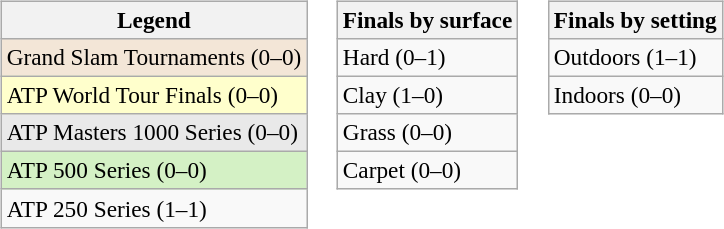<table>
<tr valign=top>
<td><br><table class=wikitable style=font-size:97%>
<tr>
<th>Legend</th>
</tr>
<tr style="background:#f3e6d7;">
<td>Grand Slam Tournaments (0–0)</td>
</tr>
<tr style="background:#ffc;">
<td>ATP World Tour Finals (0–0)</td>
</tr>
<tr style="background:#e9e9e9;">
<td>ATP Masters 1000 Series (0–0)</td>
</tr>
<tr style="background:#d4f1c5;">
<td>ATP 500 Series (0–0)</td>
</tr>
<tr>
<td>ATP 250 Series (1–1)</td>
</tr>
</table>
</td>
<td><br><table class=wikitable style=font-size:97%>
<tr>
<th>Finals by surface</th>
</tr>
<tr>
<td>Hard (0–1)</td>
</tr>
<tr>
<td>Clay (1–0)</td>
</tr>
<tr>
<td>Grass (0–0)</td>
</tr>
<tr>
<td>Carpet (0–0)</td>
</tr>
</table>
</td>
<td><br><table class=wikitable style=font-size:97%>
<tr>
<th>Finals by setting</th>
</tr>
<tr>
<td>Outdoors (1–1)</td>
</tr>
<tr>
<td>Indoors (0–0)</td>
</tr>
</table>
</td>
</tr>
</table>
